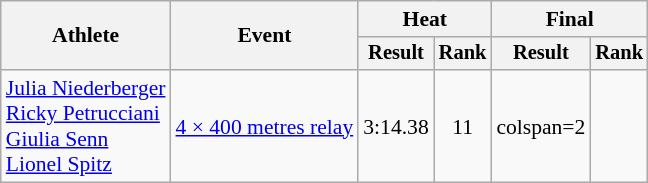<table class="wikitable" style="font-size:90%">
<tr>
<th rowspan="2">Athlete</th>
<th rowspan="2">Event</th>
<th colspan="2">Heat</th>
<th colspan="2">Final</th>
</tr>
<tr style="font-size:95%">
<th>Result</th>
<th>Rank</th>
<th>Result</th>
<th>Rank</th>
</tr>
<tr align=center>
<td align=left><a href='#'>Julia Niederberger</a><br><a href='#'>Ricky Petrucciani</a><br><a href='#'>Giulia Senn</a><br><a href='#'>Lionel Spitz</a></td>
<td align=left><a href='#'>4 × 400 metres relay</a></td>
<td>3:14.38</td>
<td>11</td>
<td>colspan=2 </td>
</tr>
</table>
